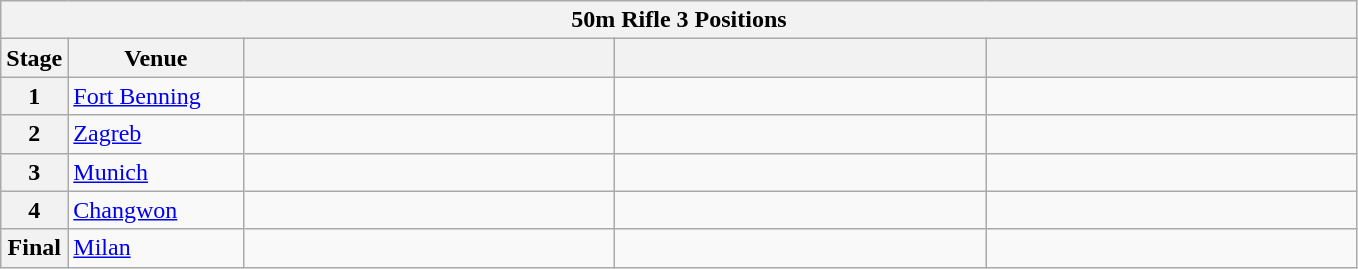<table class="wikitable">
<tr>
<th colspan="5">50m Rifle 3 Positions</th>
</tr>
<tr>
<th>Stage</th>
<th width=110>Venue</th>
<th width=240></th>
<th width=240></th>
<th width=240></th>
</tr>
<tr>
<th>1</th>
<td> <a href='#'>Fort Benning</a></td>
<td></td>
<td></td>
<td></td>
</tr>
<tr>
<th>2</th>
<td> <a href='#'>Zagreb</a></td>
<td></td>
<td></td>
<td></td>
</tr>
<tr>
<th>3</th>
<td> <a href='#'>Munich</a></td>
<td></td>
<td></td>
<td></td>
</tr>
<tr>
<th>4</th>
<td> <a href='#'>Changwon</a></td>
<td></td>
<td></td>
<td></td>
</tr>
<tr>
<th>Final</th>
<td> <a href='#'>Milan</a></td>
<td></td>
<td></td>
<td></td>
</tr>
</table>
